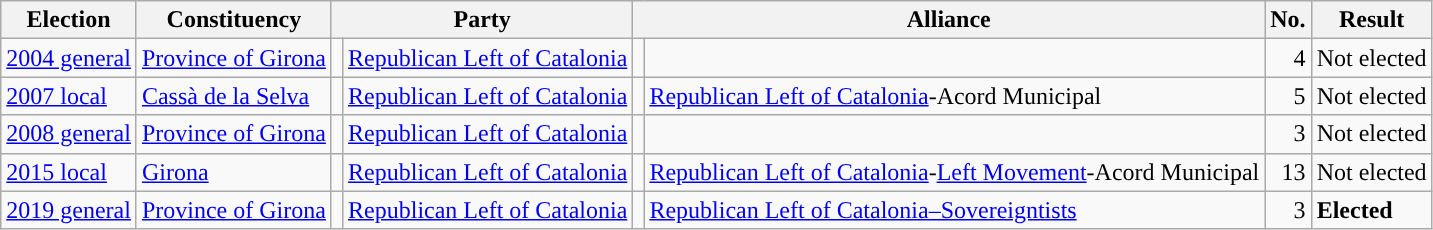<table class="wikitable" style="text-align:left;">
<tr>
<th scope=col>Election</th>
<th scope=col>Constituency</th>
<th scope=col colspan="2">Party</th>
<th scope=col colspan="2">Alliance</th>
<th scope=col>No.</th>
<th scope=col>Result</th>
</tr>
<tr>
<td><a href='#'>2004 general</a></td>
<td><a href='#'>Province of Girona</a></td>
<td style="background:"></td>
<td><a href='#'>Republican Left of Catalonia</a></td>
<td></td>
<td></td>
<td align=right>4</td>
<td>Not elected</td>
</tr>
<tr>
<td><a href='#'>2007 local</a></td>
<td><a href='#'>Cassà de la Selva</a></td>
<td style="background:"></td>
<td><a href='#'>Republican Left of Catalonia</a></td>
<td style="background:"></td>
<td><a href='#'>Republican Left of Catalonia</a>-Acord Municipal</td>
<td align=right>5</td>
<td>Not elected</td>
</tr>
<tr>
<td><a href='#'>2008 general</a></td>
<td><a href='#'>Province of Girona</a></td>
<td style="background:"></td>
<td><a href='#'>Republican Left of Catalonia</a></td>
<td></td>
<td></td>
<td align=right>3</td>
<td>Not elected</td>
</tr>
<tr>
<td><a href='#'>2015 local</a></td>
<td><a href='#'>Girona</a></td>
<td style="background:"></td>
<td><a href='#'>Republican Left of Catalonia</a></td>
<td style="background:"></td>
<td><a href='#'>Republican Left of Catalonia</a>-<a href='#'>Left Movement</a>-Acord Municipal</td>
<td align=right>13</td>
<td>Not elected</td>
</tr>
<tr>
<td><a href='#'>2019 general</a></td>
<td><a href='#'>Province of Girona</a></td>
<td style="background:"></td>
<td><a href='#'>Republican Left of Catalonia</a></td>
<td style="background:"></td>
<td><a href='#'>Republican Left of Catalonia–Sovereigntists</a></td>
<td align=right>3</td>
<td><strong>Elected</strong></td>
</tr>
</table>
